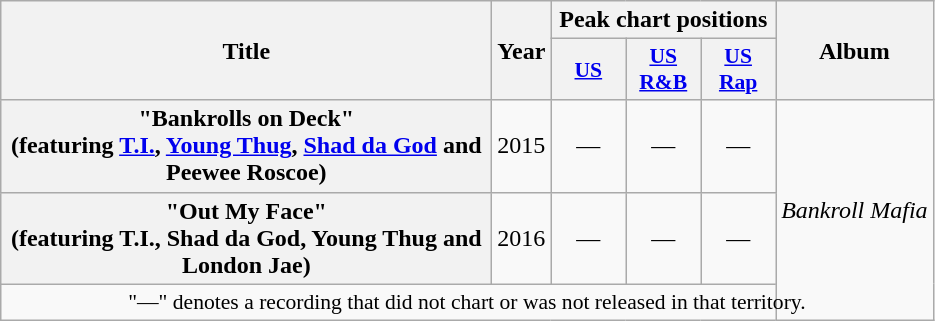<table class="wikitable plainrowheaders" style="text-align:center;">
<tr>
<th scope="col" rowspan="2" style="width:20em;">Title</th>
<th scope="col" rowspan="2">Year</th>
<th scope="col" colspan="3">Peak chart positions</th>
<th scope="col" rowspan="2">Album</th>
</tr>
<tr>
<th style="width:3em;font-size:90%;"><a href='#'>US</a></th>
<th style="width:3em;font-size:90%;"><a href='#'>US<br>R&B</a></th>
<th style="width:3em;font-size:90%;"><a href='#'>US<br>Rap</a></th>
</tr>
<tr>
<th scope="row">"Bankrolls on Deck"<br><span>(featuring <a href='#'>T.I.</a>, <a href='#'>Young Thug</a>, <a href='#'>Shad da God</a> and Peewee Roscoe)</span></th>
<td>2015</td>
<td>—</td>
<td>—</td>
<td>—</td>
<td rowspan="3"><em>Bankroll Mafia</em></td>
</tr>
<tr>
<th scope="row">"Out My Face"<br><span>(featuring T.I., Shad da God, Young Thug and London Jae)</span></th>
<td rowspan="1">2016</td>
<td>—</td>
<td>—</td>
<td>—</td>
</tr>
<tr>
<td colspan="6" style="font-size:90%">"—" denotes a recording that did not chart or was not released in that territory.</td>
</tr>
</table>
